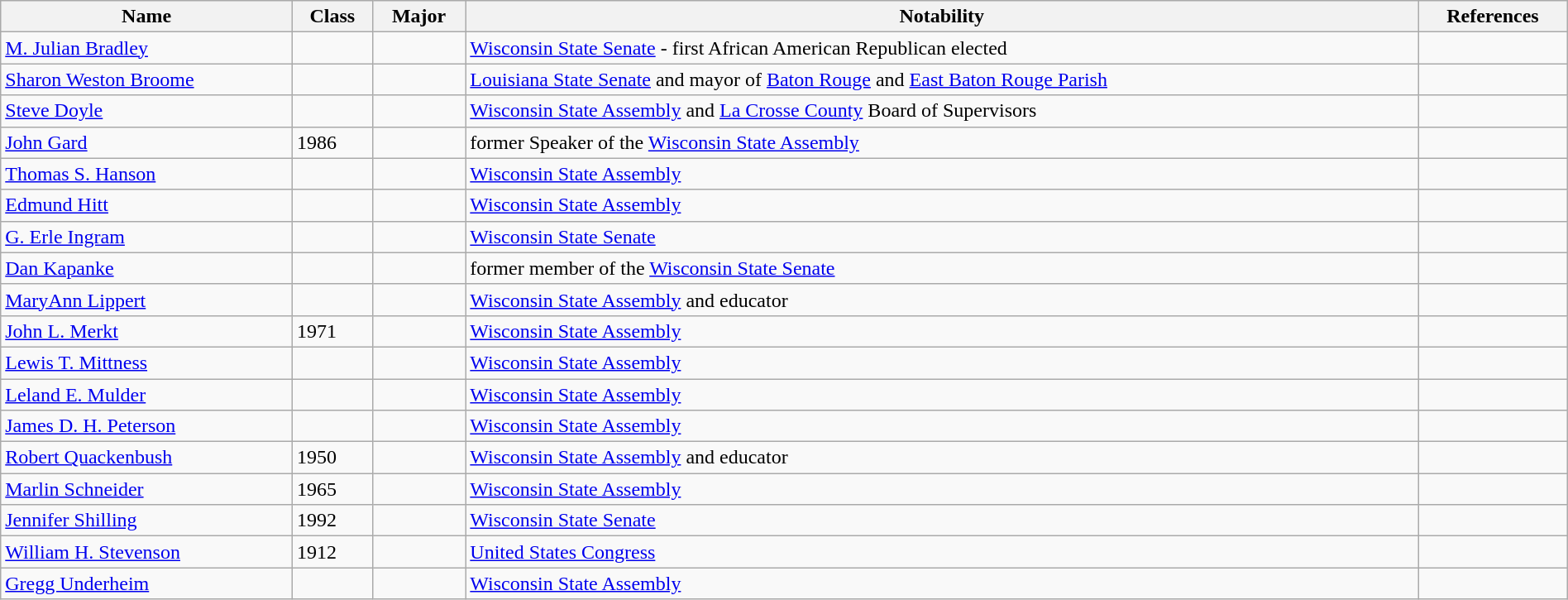<table class="wikitable sortable" " style="width:100%;">
<tr>
<th>Name</th>
<th>Class</th>
<th>Major</th>
<th>Notability</th>
<th>References</th>
</tr>
<tr>
<td><a href='#'>M. Julian Bradley</a></td>
<td></td>
<td></td>
<td><a href='#'>Wisconsin State Senate</a> - first African American Republican elected</td>
<td></td>
</tr>
<tr>
<td><a href='#'>Sharon Weston Broome</a></td>
<td></td>
<td></td>
<td><a href='#'>Louisiana State Senate</a> and mayor of <a href='#'>Baton Rouge</a> and <a href='#'>East Baton Rouge Parish</a></td>
<td></td>
</tr>
<tr>
<td><a href='#'>Steve Doyle</a></td>
<td></td>
<td></td>
<td><a href='#'>Wisconsin State Assembly</a> and <a href='#'>La Crosse County</a> Board of Supervisors</td>
<td></td>
</tr>
<tr>
<td><a href='#'>John Gard</a></td>
<td>1986</td>
<td></td>
<td>former Speaker of the <a href='#'>Wisconsin State Assembly</a></td>
<td></td>
</tr>
<tr>
<td><a href='#'>Thomas S. Hanson</a></td>
<td></td>
<td></td>
<td><a href='#'>Wisconsin State Assembly</a></td>
<td></td>
</tr>
<tr>
<td><a href='#'>Edmund Hitt</a></td>
<td></td>
<td></td>
<td><a href='#'>Wisconsin State Assembly</a></td>
<td></td>
</tr>
<tr>
<td><a href='#'>G. Erle Ingram</a></td>
<td></td>
<td></td>
<td><a href='#'>Wisconsin State Senate</a></td>
<td></td>
</tr>
<tr>
<td><a href='#'>Dan Kapanke</a></td>
<td></td>
<td></td>
<td>former member of the <a href='#'>Wisconsin State Senate</a></td>
<td></td>
</tr>
<tr>
<td><a href='#'>MaryAnn Lippert</a></td>
<td></td>
<td></td>
<td><a href='#'>Wisconsin State Assembly</a> and educator</td>
<td></td>
</tr>
<tr>
<td><a href='#'>John L. Merkt</a></td>
<td>1971</td>
<td></td>
<td><a href='#'>Wisconsin State Assembly</a></td>
<td></td>
</tr>
<tr>
<td><a href='#'>Lewis T. Mittness</a></td>
<td></td>
<td></td>
<td><a href='#'>Wisconsin State Assembly</a></td>
<td></td>
</tr>
<tr>
<td><a href='#'>Leland E. Mulder</a></td>
<td></td>
<td></td>
<td><a href='#'>Wisconsin State Assembly</a></td>
<td></td>
</tr>
<tr>
<td><a href='#'>James D. H. Peterson</a></td>
<td></td>
<td></td>
<td><a href='#'>Wisconsin State Assembly</a></td>
<td></td>
</tr>
<tr>
<td><a href='#'>Robert Quackenbush</a></td>
<td>1950</td>
<td></td>
<td><a href='#'>Wisconsin State Assembly</a> and educator</td>
<td></td>
</tr>
<tr>
<td><a href='#'>Marlin Schneider</a></td>
<td>1965</td>
<td></td>
<td><a href='#'>Wisconsin State Assembly</a></td>
<td></td>
</tr>
<tr>
<td><a href='#'>Jennifer Shilling</a></td>
<td>1992</td>
<td></td>
<td><a href='#'>Wisconsin State Senate</a></td>
<td></td>
</tr>
<tr>
<td><a href='#'>William H. Stevenson</a></td>
<td>1912</td>
<td></td>
<td><a href='#'>United States Congress</a></td>
<td></td>
</tr>
<tr>
<td><a href='#'>Gregg Underheim</a></td>
<td></td>
<td></td>
<td><a href='#'>Wisconsin State Assembly</a></td>
<td></td>
</tr>
</table>
